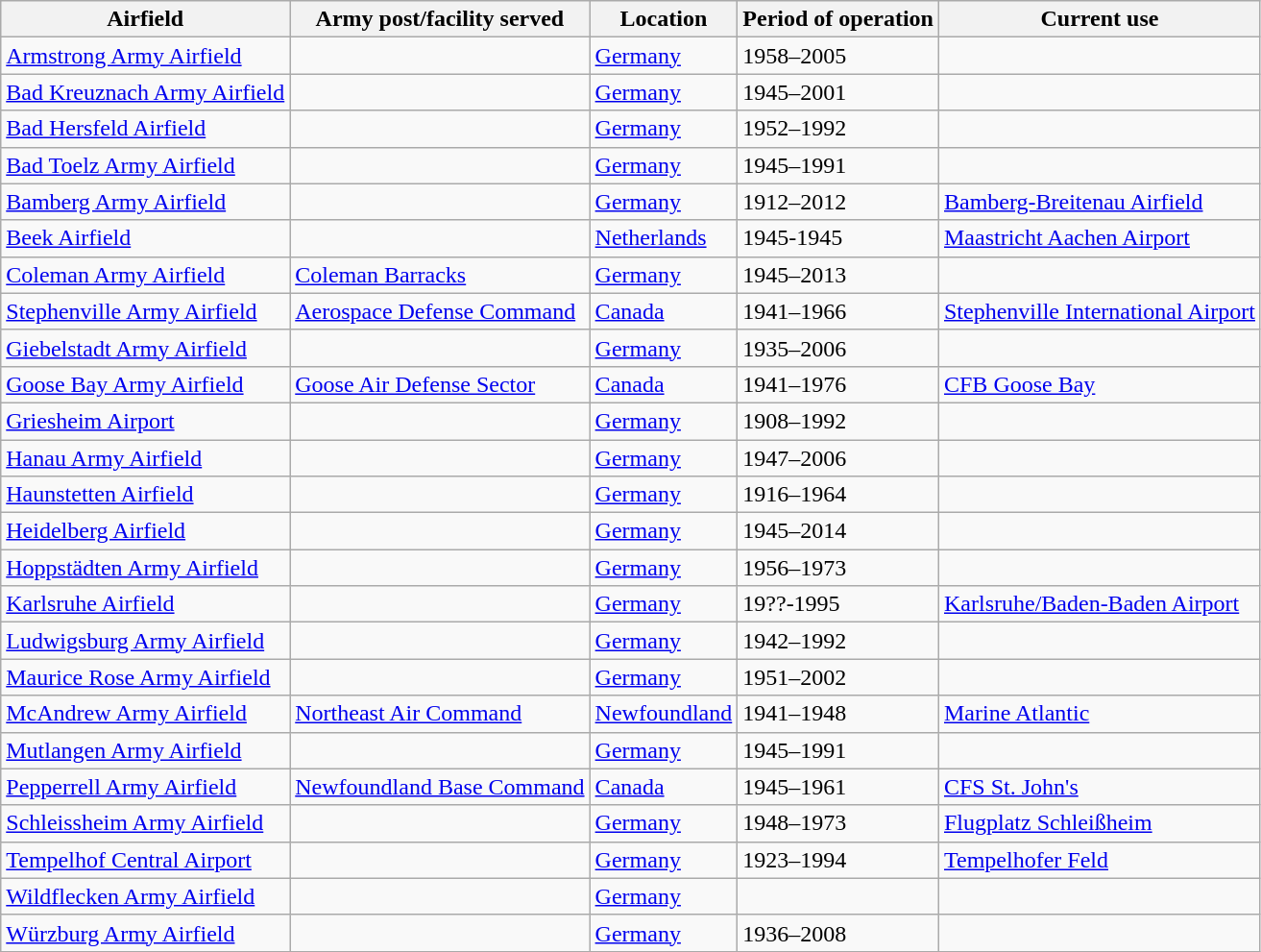<table class="wikitable sortable">
<tr>
<th>Airfield</th>
<th>Army post/facility served</th>
<th>Location</th>
<th>Period of operation</th>
<th>Current use</th>
</tr>
<tr>
<td><a href='#'>Armstrong Army Airfield</a></td>
<td> </td>
<td><a href='#'>Germany</a></td>
<td>1958–2005</td>
<td></td>
</tr>
<tr>
<td><a href='#'>Bad Kreuznach Army Airfield</a></td>
<td> </td>
<td><a href='#'>Germany</a></td>
<td>1945–2001</td>
<td></td>
</tr>
<tr>
<td><a href='#'>Bad Hersfeld Airfield</a></td>
<td> </td>
<td><a href='#'>Germany</a></td>
<td>1952–1992</td>
<td></td>
</tr>
<tr>
<td><a href='#'>Bad Toelz Army Airfield</a></td>
<td> </td>
<td><a href='#'>Germany</a></td>
<td>1945–1991</td>
<td></td>
</tr>
<tr>
<td><a href='#'>Bamberg Army Airfield</a></td>
<td> </td>
<td><a href='#'>Germany</a></td>
<td>1912–2012</td>
<td><a href='#'>Bamberg-Breitenau Airfield</a></td>
</tr>
<tr>
<td><a href='#'>Beek Airfield</a></td>
<td> </td>
<td><a href='#'>Netherlands</a></td>
<td>1945-1945</td>
<td><a href='#'>Maastricht Aachen Airport</a></td>
</tr>
<tr>
<td><a href='#'>Coleman Army Airfield</a></td>
<td><a href='#'>Coleman Barracks</a></td>
<td><a href='#'>Germany</a></td>
<td>1945–2013</td>
<td></td>
</tr>
<tr>
<td><a href='#'>Stephenville Army Airfield</a></td>
<td><a href='#'>Aerospace Defense Command</a></td>
<td><a href='#'>Canada</a></td>
<td>1941–1966</td>
<td><a href='#'>Stephenville International Airport</a></td>
</tr>
<tr>
<td><a href='#'>Giebelstadt Army Airfield</a></td>
<td> </td>
<td><a href='#'>Germany</a></td>
<td>1935–2006</td>
<td></td>
</tr>
<tr>
<td><a href='#'>Goose Bay Army Airfield</a></td>
<td><a href='#'>Goose Air Defense Sector</a></td>
<td><a href='#'>Canada</a></td>
<td>1941–1976</td>
<td><a href='#'>CFB Goose Bay</a></td>
</tr>
<tr>
<td><a href='#'>Griesheim Airport</a></td>
<td> </td>
<td><a href='#'>Germany</a></td>
<td>1908–1992</td>
<td></td>
</tr>
<tr>
<td><a href='#'>Hanau Army Airfield</a></td>
<td> </td>
<td><a href='#'>Germany</a></td>
<td>1947–2006</td>
<td></td>
</tr>
<tr>
<td><a href='#'>Haunstetten Airfield</a></td>
<td> </td>
<td><a href='#'>Germany</a></td>
<td>1916–1964</td>
<td></td>
</tr>
<tr>
<td><a href='#'>Heidelberg Airfield</a></td>
<td> </td>
<td><a href='#'>Germany</a></td>
<td>1945–2014</td>
<td></td>
</tr>
<tr>
<td><a href='#'>Hoppstädten Army Airfield</a></td>
<td> </td>
<td><a href='#'>Germany</a></td>
<td>1956–1973</td>
<td></td>
</tr>
<tr>
<td><a href='#'>Karlsruhe Airfield</a></td>
<td> </td>
<td><a href='#'>Germany</a></td>
<td>19??-1995</td>
<td><a href='#'>Karlsruhe/Baden-Baden Airport</a></td>
</tr>
<tr>
<td><a href='#'>Ludwigsburg Army Airfield</a></td>
<td> </td>
<td><a href='#'>Germany</a></td>
<td>1942–1992</td>
<td></td>
</tr>
<tr>
<td><a href='#'>Maurice Rose Army Airfield</a></td>
<td> </td>
<td><a href='#'>Germany</a></td>
<td>1951–2002</td>
<td></td>
</tr>
<tr>
<td><a href='#'>McAndrew Army Airfield</a></td>
<td><a href='#'>Northeast Air Command</a></td>
<td><a href='#'>Newfoundland</a></td>
<td>1941–1948</td>
<td><a href='#'>Marine Atlantic</a></td>
</tr>
<tr>
<td><a href='#'>Mutlangen Army Airfield</a></td>
<td> </td>
<td><a href='#'>Germany</a></td>
<td>1945–1991</td>
<td></td>
</tr>
<tr>
<td><a href='#'>Pepperrell Army Airfield</a></td>
<td><a href='#'>Newfoundland Base Command</a></td>
<td><a href='#'>Canada</a></td>
<td>1945–1961</td>
<td><a href='#'>CFS St. John's</a></td>
</tr>
<tr>
<td><a href='#'>Schleissheim Army Airfield</a></td>
<td> </td>
<td><a href='#'>Germany</a></td>
<td>1948–1973</td>
<td><a href='#'>Flugplatz Schleißheim</a></td>
</tr>
<tr>
<td><a href='#'>Tempelhof Central Airport</a></td>
<td> </td>
<td><a href='#'>Germany</a></td>
<td>1923–1994</td>
<td><a href='#'>Tempelhofer Feld</a></td>
</tr>
<tr>
<td><a href='#'>Wildflecken Army Airfield</a></td>
<td> </td>
<td><a href='#'>Germany</a></td>
<td></td>
<td></td>
</tr>
<tr>
<td><a href='#'>Würzburg Army Airfield</a></td>
<td> </td>
<td><a href='#'>Germany</a></td>
<td>1936–2008</td>
<td></td>
</tr>
</table>
